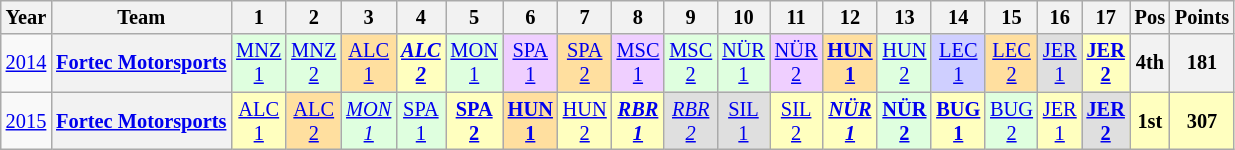<table class="wikitable" style="text-align:center; font-size:85%">
<tr>
<th>Year</th>
<th>Team</th>
<th>1</th>
<th>2</th>
<th>3</th>
<th>4</th>
<th>5</th>
<th>6</th>
<th>7</th>
<th>8</th>
<th>9</th>
<th>10</th>
<th>11</th>
<th>12</th>
<th>13</th>
<th>14</th>
<th>15</th>
<th>16</th>
<th>17</th>
<th>Pos</th>
<th>Points</th>
</tr>
<tr>
<td><a href='#'>2014</a></td>
<th nowrap><a href='#'>Fortec Motorsports</a></th>
<td style="background:#DFFFDF;"><a href='#'>MNZ<br>1</a><br></td>
<td style="background:#DFFFDF;"><a href='#'>MNZ<br>2</a><br></td>
<td style="background:#FFDF9F;"><a href='#'>ALC<br>1</a><br></td>
<td style="background:#FFFFBF;"><strong><em><a href='#'>ALC<br>2</a></em></strong><br></td>
<td style="background:#DFFFDF;"><a href='#'>MON<br>1</a><br></td>
<td style="background:#EFCFFF;"><a href='#'>SPA<br>1</a><br></td>
<td style="background:#FFDF9F;"><a href='#'>SPA<br>2</a><br></td>
<td style="background:#EFCFFF;"><a href='#'>MSC<br>1</a><br></td>
<td style="background:#DFFFDF;"><a href='#'>MSC<br>2</a><br></td>
<td style="background:#DFFFDF;"><a href='#'>NÜR<br>1</a><br></td>
<td style="background:#EFCFFF;"><a href='#'>NÜR<br>2</a><br></td>
<td style="background:#FFDF9F;"><strong><a href='#'>HUN<br>1</a></strong><br></td>
<td style="background:#DFFFDF;"><a href='#'>HUN<br>2</a><br></td>
<td style="background:#CFCFFF;"><a href='#'>LEC<br>1</a><br></td>
<td style="background:#FFDF9F;"><a href='#'>LEC<br>2</a><br></td>
<td style="background:#DFDFDF;"><a href='#'>JER<br>1</a><br></td>
<td style="background:#FFFFBF;"><strong><a href='#'>JER<br>2</a></strong><br></td>
<th>4th</th>
<th>181</th>
</tr>
<tr>
<td><a href='#'>2015</a></td>
<th nowrap><a href='#'>Fortec Motorsports</a></th>
<td style="background:#FFFFBF;"><a href='#'>ALC<br>1</a><br></td>
<td style="background:#FFDF9F;"><a href='#'>ALC<br>2</a><br></td>
<td style="background:#DFFFDF;"><em><a href='#'>MON<br>1</a></em><br></td>
<td style="background:#DFFFDF;"><a href='#'>SPA<br>1</a><br></td>
<td style="background:#FFFFBF;"><strong><a href='#'>SPA<br>2</a></strong><br></td>
<td style="background:#FFDF9F;"><strong><a href='#'>HUN<br>1</a></strong><br></td>
<td style="background:#FFFFBF;"><a href='#'>HUN<br>2</a><br></td>
<td style="background:#FFFFBF;"><strong><em><a href='#'>RBR<br>1</a></em></strong><br></td>
<td style="background:#DFDFDF;"><em><a href='#'>RBR<br>2</a></em><br></td>
<td style="background:#DFDFDF;"><a href='#'>SIL<br>1</a><br></td>
<td style="background:#FFFFBF;"><a href='#'>SIL<br>2</a><br></td>
<td style="background:#FFFFBF;"><strong><em><a href='#'>NÜR<br>1</a></em></strong><br></td>
<td style="background:#DFFFDF;"><strong><a href='#'>NÜR<br>2</a></strong><br></td>
<td style="background:#FFFFBF;"><strong><a href='#'>BUG<br>1</a></strong><br></td>
<td style="background:#DFFFDF;"><a href='#'>BUG<br>2</a><br></td>
<td style="background:#FFFFBF;"><a href='#'>JER<br>1</a><br></td>
<td style="background:#DFDFDF;"><strong><a href='#'>JER<br>2</a></strong><br></td>
<th style="background:#FFFFBF;">1st</th>
<th style="background:#FFFFBF;">307</th>
</tr>
</table>
